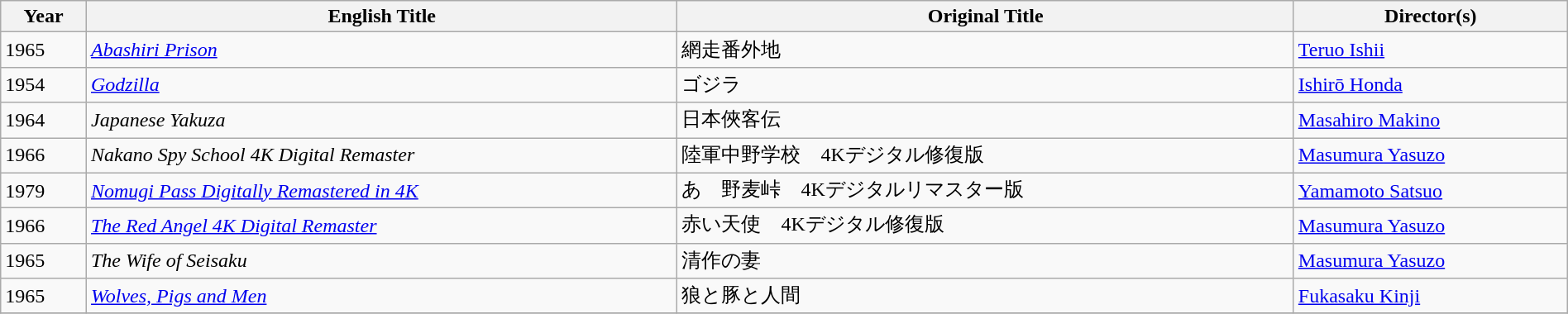<table class="sortable wikitable" style="width:100%; margin-bottom:4px">
<tr>
<th>Year</th>
<th>English Title</th>
<th>Original Title</th>
<th>Director(s)</th>
</tr>
<tr>
<td>1965</td>
<td><em><a href='#'>Abashiri Prison</a></em></td>
<td>網走番外地</td>
<td><a href='#'>Teruo Ishii</a></td>
</tr>
<tr>
<td>1954</td>
<td><em><a href='#'>Godzilla</a></em></td>
<td>ゴジラ</td>
<td><a href='#'>Ishirō Honda</a></td>
</tr>
<tr>
<td>1964</td>
<td><em>Japanese Yakuza</em></td>
<td>日本俠客伝</td>
<td><a href='#'>Masahiro Makino</a></td>
</tr>
<tr>
<td>1966</td>
<td><em>Nakano Spy School 4K Digital Remaster</em></td>
<td>陸軍中野学校　4Kデジタル修復版</td>
<td><a href='#'>Masumura Yasuzo</a></td>
</tr>
<tr>
<td>1979</td>
<td><em><a href='#'>Nomugi Pass Digitally Remastered in 4K</a></em></td>
<td>あゝ野麦峠　4Kデジタルリマスター版</td>
<td><a href='#'>Yamamoto Satsuo</a></td>
</tr>
<tr>
<td>1966</td>
<td><em><a href='#'>The Red Angel 4K Digital Remaster</a></em></td>
<td>赤い天使　4Kデジタル修復版</td>
<td><a href='#'>Masumura Yasuzo</a></td>
</tr>
<tr>
<td>1965</td>
<td><em>The Wife of Seisaku</em></td>
<td>清作の妻</td>
<td><a href='#'>Masumura Yasuzo</a></td>
</tr>
<tr>
<td>1965</td>
<td><em><a href='#'>Wolves, Pigs and Men</a></em></td>
<td>狼と豚と人間</td>
<td><a href='#'>Fukasaku Kinji</a></td>
</tr>
<tr>
</tr>
</table>
